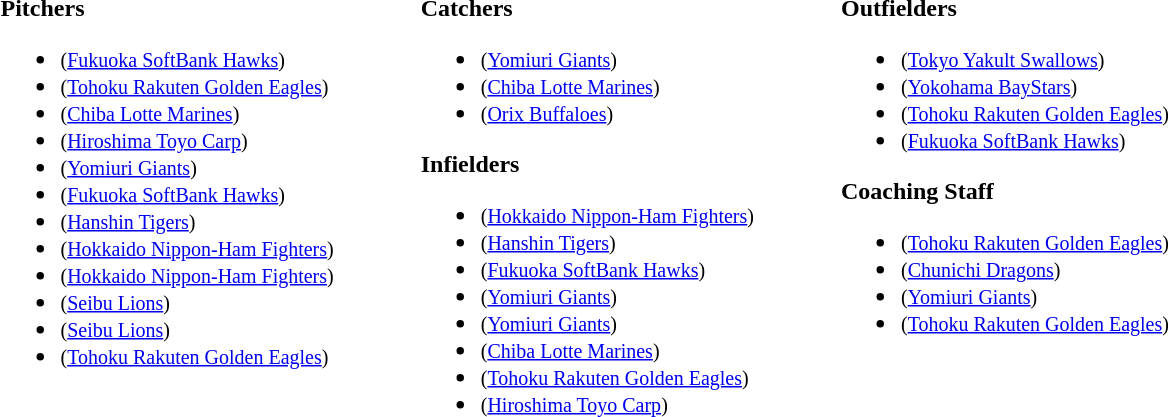<table>
<tr>
<td valign="top"><br><strong>Pitchers</strong><ul><li> <small>(<a href='#'>Fukuoka SoftBank Hawks</a>)</small></li><li> <small>(<a href='#'>Tohoku Rakuten Golden Eagles</a>)</small></li><li> <small>(<a href='#'>Chiba Lotte Marines</a>)</small></li><li> <small>(<a href='#'>Hiroshima Toyo Carp</a>)</small></li><li> <small>(<a href='#'>Yomiuri Giants</a>)</small></li><li> <small>(<a href='#'>Fukuoka SoftBank Hawks</a>)</small></li><li> <small>(<a href='#'>Hanshin Tigers</a>)</small></li><li> <small>(<a href='#'>Hokkaido Nippon-Ham Fighters</a>)</small></li><li> <small>(<a href='#'>Hokkaido Nippon-Ham Fighters</a>)</small></li><li> <small>(<a href='#'>Seibu Lions</a>)</small></li><li> <small>(<a href='#'>Seibu Lions</a>)</small></li><li> <small>(<a href='#'>Tohoku Rakuten Golden Eagles</a>)</small></li></ul></td>
<td width="50"> </td>
<td valign="top"><br><strong>Catchers</strong><ul><li> <small>(<a href='#'>Yomiuri Giants</a>)</small></li><li> <small>(<a href='#'>Chiba Lotte Marines</a>)</small></li><li> <small>(<a href='#'>Orix Buffaloes</a>)</small></li></ul><strong>Infielders</strong><ul><li> <small>(<a href='#'>Hokkaido Nippon-Ham Fighters</a>)</small></li><li> <small>(<a href='#'>Hanshin Tigers</a>)</small></li><li> <small>(<a href='#'>Fukuoka SoftBank Hawks</a>)</small></li><li> <small>(<a href='#'>Yomiuri Giants</a>)</small></li><li> <small>(<a href='#'>Yomiuri Giants</a>)</small></li><li> <small>(<a href='#'>Chiba Lotte Marines</a>)</small></li><li> <small>(<a href='#'>Tohoku Rakuten Golden Eagles</a>)</small></li><li> <small>(<a href='#'>Hiroshima Toyo Carp</a>)</small></li></ul></td>
<td width="50"> </td>
<td valign="top"><br><strong>Outfielders</strong><ul><li> <small>(<a href='#'>Tokyo Yakult Swallows</a>)</small></li><li> <small>(<a href='#'>Yokohama BayStars</a>)</small></li><li> <small>(<a href='#'>Tohoku Rakuten Golden Eagles</a>)</small></li><li> <small>(<a href='#'>Fukuoka SoftBank Hawks</a>)</small></li></ul><strong>Coaching Staff</strong><ul><li> <small>(<a href='#'>Tohoku Rakuten Golden Eagles</a>)</small></li><li> <small>(<a href='#'>Chunichi Dragons</a>)</small></li><li> <small>(<a href='#'>Yomiuri Giants</a>)</small></li><li> <small>(<a href='#'>Tohoku Rakuten Golden Eagles</a>)</small></li></ul></td>
</tr>
</table>
